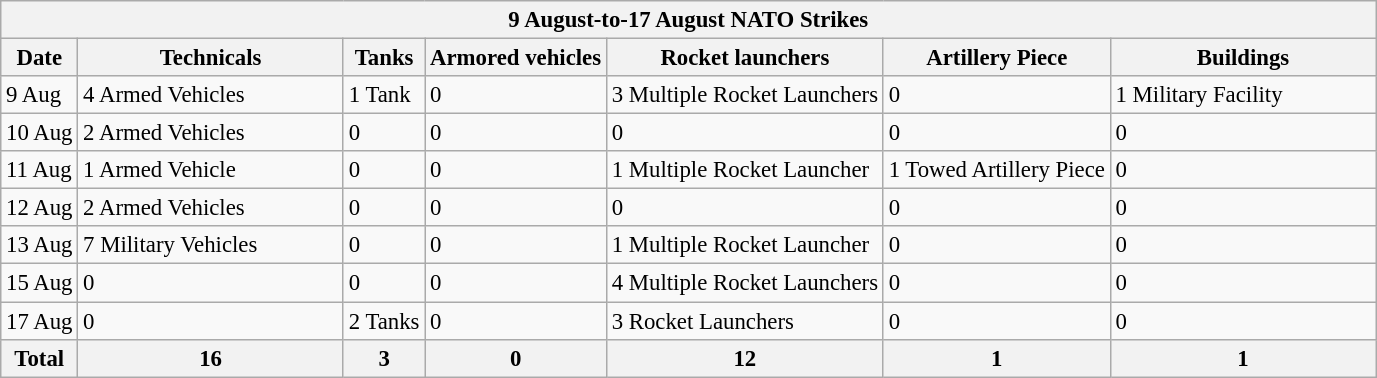<table class="wikitable" style="font-size:95%;">
<tr>
<th colspan="7">9 August-to-17 August NATO Strikes</th>
</tr>
<tr>
<th>Date</th>
<th scope="col" width="170">Technicals</th>
<th>Tanks</th>
<th>Armored vehicles</th>
<th>Rocket launchers</th>
<th>Artillery Piece</th>
<th scope="col" width="170">Buildings</th>
</tr>
<tr>
<td>9 Aug</td>
<td>4 Armed Vehicles</td>
<td>1 Tank</td>
<td>0</td>
<td>3 Multiple Rocket Launchers</td>
<td>0</td>
<td>1 Military Facility</td>
</tr>
<tr>
<td>10 Aug</td>
<td>2 Armed Vehicles</td>
<td>0</td>
<td>0</td>
<td>0</td>
<td>0</td>
<td>0</td>
</tr>
<tr>
<td>11 Aug</td>
<td>1 Armed Vehicle</td>
<td>0</td>
<td>0</td>
<td>1 Multiple Rocket Launcher</td>
<td>1 Towed Artillery Piece</td>
<td>0</td>
</tr>
<tr>
<td>12 Aug</td>
<td>2 Armed Vehicles</td>
<td>0</td>
<td>0</td>
<td>0</td>
<td>0</td>
<td>0</td>
</tr>
<tr>
<td>13 Aug</td>
<td>7 Military Vehicles</td>
<td>0</td>
<td>0</td>
<td>1 Multiple Rocket Launcher</td>
<td>0</td>
<td>0</td>
</tr>
<tr>
<td>15 Aug</td>
<td>0</td>
<td>0</td>
<td>0</td>
<td>4 Multiple Rocket Launchers</td>
<td>0</td>
<td>0</td>
</tr>
<tr>
<td>17 Aug</td>
<td>0</td>
<td>2 Tanks</td>
<td>0</td>
<td>3 Rocket Launchers</td>
<td>0</td>
<td>0</td>
</tr>
<tr>
<th>Total</th>
<th>16</th>
<th>3</th>
<th>0</th>
<th>12</th>
<th>1</th>
<th>1</th>
</tr>
</table>
